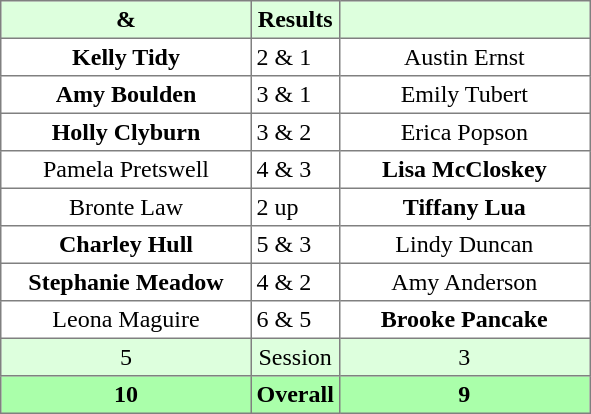<table border="1" cellpadding="3" style="border-collapse: collapse; text-align:center;">
<tr style="background:#ddffdd;">
<th width=160> & </th>
<th>Results</th>
<th width=160></th>
</tr>
<tr>
<td><strong>Kelly Tidy</strong></td>
<td align=left> 2 & 1</td>
<td>Austin Ernst</td>
</tr>
<tr>
<td><strong>Amy Boulden</strong></td>
<td align=left> 3 & 1</td>
<td>Emily Tubert</td>
</tr>
<tr>
<td><strong>Holly Clyburn</strong></td>
<td align=left> 3 & 2</td>
<td>Erica Popson</td>
</tr>
<tr>
<td>Pamela Pretswell</td>
<td align=left> 4 & 3</td>
<td><strong>Lisa McCloskey</strong></td>
</tr>
<tr>
<td>Bronte Law</td>
<td align=left> 2 up</td>
<td><strong>Tiffany Lua</strong></td>
</tr>
<tr>
<td><strong>Charley Hull</strong></td>
<td align=left> 5 & 3</td>
<td>Lindy Duncan</td>
</tr>
<tr>
<td><strong>Stephanie Meadow</strong></td>
<td align=left> 4 & 2</td>
<td>Amy Anderson</td>
</tr>
<tr>
<td>Leona Maguire</td>
<td align=left> 6 & 5</td>
<td><strong>Brooke Pancake</strong></td>
</tr>
<tr style="background:#ddffdd;">
<td>5</td>
<td>Session</td>
<td>3</td>
</tr>
<tr style="background:#aaffaa;">
<th>10</th>
<th>Overall</th>
<th>9</th>
</tr>
</table>
